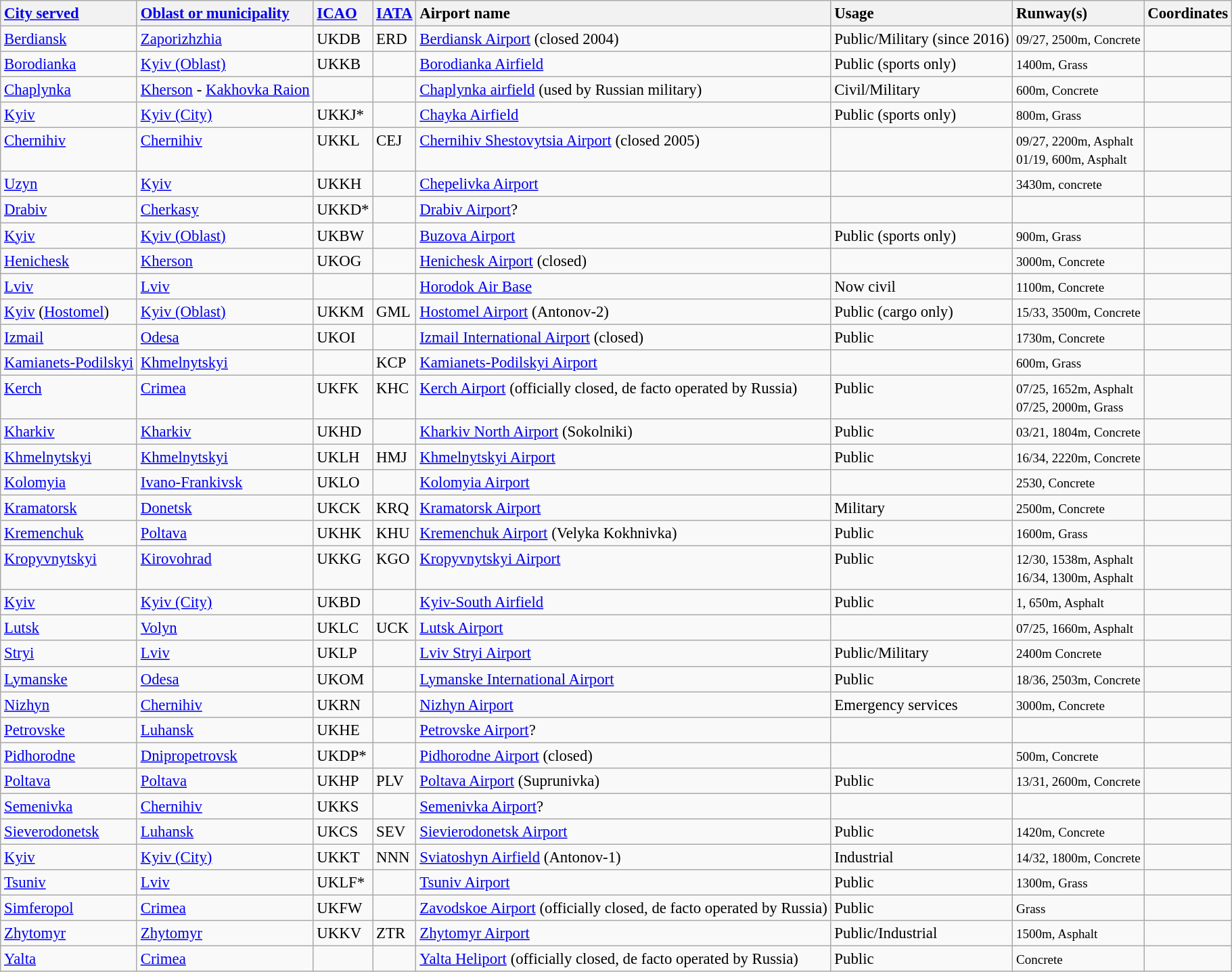<table class="wikitable sortable" style="font-size:95%">
<tr valign=baseline>
<th style="text-align:left;"><a href='#'>City served</a></th>
<th style="text-align:left;"><a href='#'>Oblast or municipality</a></th>
<th style="text-align:left;"><a href='#'>ICAO</a></th>
<th style="text-align:left;"><a href='#'>IATA</a></th>
<th style="text-align:left;">Airport name</th>
<th style="text-align:left;">Usage</th>
<th style="text-align:left;">Runway(s)</th>
<th style="text-align:left;">Coordinates</th>
</tr>
<tr valign=top>
<td><a href='#'>Berdiansk</a></td>
<td><a href='#'>Zaporizhzhia</a></td>
<td>UKDB</td>
<td>ERD</td>
<td><a href='#'>Berdiansk Airport</a> (closed 2004)</td>
<td>Public/Military (since 2016)</td>
<td><small>09/27, 2500m, Concrete</small></td>
<td></td>
</tr>
<tr valign=top>
<td><a href='#'>Borodianka</a></td>
<td><a href='#'>Kyiv (Oblast)</a></td>
<td>UKKB</td>
<td></td>
<td><a href='#'>Borodianka Airfield</a></td>
<td>Public (sports only)</td>
<td><small>1400m, Grass</small></td>
<td></td>
</tr>
<tr valign=top>
<td><a href='#'>Chaplynka</a></td>
<td><a href='#'>Kherson</a> - <a href='#'>Kakhovka Raion</a></td>
<td></td>
<td></td>
<td><a href='#'>Chaplynka airfield</a> (used by Russian military)</td>
<td>Civil/Military</td>
<td><small>600m, Concrete</small></td>
<td></td>
</tr>
<tr valign=top>
<td><a href='#'>Kyiv</a></td>
<td><a href='#'>Kyiv (City)</a></td>
<td>UKKJ*</td>
<td></td>
<td><a href='#'>Chayka Airfield</a></td>
<td>Public (sports only)</td>
<td><small>800m, Grass</small></td>
<td></td>
</tr>
<tr valign=top>
<td><a href='#'>Chernihiv</a></td>
<td><a href='#'>Chernihiv</a></td>
<td>UKKL</td>
<td>CEJ</td>
<td><a href='#'>Chernihiv Shestovytsia Airport</a> (closed 2005)</td>
<td></td>
<td><small>09/27, 2200m, Asphalt<br>01/19, 600m, Asphalt</small></td>
<td></td>
</tr>
<tr valign=top>
<td><a href='#'>Uzyn</a></td>
<td><a href='#'>Kyiv</a></td>
<td>UKKH</td>
<td></td>
<td><a href='#'>Chepelivka Airport</a></td>
<td></td>
<td><small>3430m, concrete</small></td>
<td></td>
</tr>
<tr valign=top>
<td><a href='#'>Drabiv</a></td>
<td><a href='#'>Cherkasy</a></td>
<td>UKKD*</td>
<td></td>
<td><a href='#'>Drabiv Airport</a>?</td>
<td></td>
<td></td>
<td></td>
</tr>
<tr valign=top>
<td><a href='#'>Kyiv</a></td>
<td><a href='#'>Kyiv (Oblast)</a></td>
<td>UKBW</td>
<td></td>
<td><a href='#'>Buzova Airport</a></td>
<td>Public (sports only)</td>
<td><small>900m, Grass</small></td>
<td></td>
</tr>
<tr valign=top>
<td><a href='#'>Henichesk</a></td>
<td><a href='#'>Kherson</a></td>
<td>UKOG</td>
<td></td>
<td><a href='#'>Henichesk Airport</a> (closed)</td>
<td></td>
<td><small>3000m, Concrete</small></td>
<td></td>
</tr>
<tr valign=top>
<td><a href='#'>Lviv</a></td>
<td><a href='#'>Lviv</a></td>
<td></td>
<td></td>
<td><a href='#'>Horodok Air Base</a></td>
<td>Now civil</td>
<td><small>1100m, Concrete</small></td>
<td></td>
</tr>
<tr valign=top>
<td><a href='#'>Kyiv</a> (<a href='#'>Hostomel</a>)</td>
<td><a href='#'>Kyiv (Oblast)</a></td>
<td>UKKM</td>
<td>GML</td>
<td><a href='#'>Hostomel Airport</a> (Antonov-2)</td>
<td>Public (cargo only)</td>
<td><small>15/33, 3500m, Concrete</small></td>
<td></td>
</tr>
<tr valign=top>
<td><a href='#'>Izmail</a></td>
<td><a href='#'>Odesa</a></td>
<td>UKOI</td>
<td></td>
<td><a href='#'>Izmail International Airport</a> (closed)</td>
<td>Public</td>
<td><small>1730m, Concrete</small></td>
<td></td>
</tr>
<tr valign=top>
<td><a href='#'>Kamianets-Podilskyi</a></td>
<td><a href='#'>Khmelnytskyi</a></td>
<td></td>
<td>KCP</td>
<td><a href='#'>Kamianets-Podilskyi Airport</a></td>
<td></td>
<td><small>600m, Grass</small></td>
<td></td>
</tr>
<tr valign=top>
<td><a href='#'>Kerch</a></td>
<td><a href='#'>Crimea</a></td>
<td>UKFK</td>
<td>KHC</td>
<td><a href='#'>Kerch Airport</a> (officially closed, de facto operated by Russia)</td>
<td>Public</td>
<td><small>07/25, 1652m, Asphalt<br>07/25, 2000m, Grass</small></td>
<td></td>
</tr>
<tr valign=top>
<td><a href='#'>Kharkiv</a></td>
<td><a href='#'>Kharkiv</a></td>
<td>UKHD</td>
<td></td>
<td><a href='#'>Kharkiv North Airport</a> (Sokolniki)</td>
<td>Public</td>
<td><small>03/21, 1804m, Concrete</small></td>
<td></td>
</tr>
<tr valign=top>
<td><a href='#'>Khmelnytskyi</a></td>
<td><a href='#'>Khmelnytskyi</a></td>
<td>UKLH</td>
<td>HMJ</td>
<td><a href='#'>Khmelnytskyi Airport</a></td>
<td>Public</td>
<td><small>16/34, 2220m, Concrete</small></td>
<td></td>
</tr>
<tr valign=top>
<td><a href='#'>Kolomyia</a></td>
<td><a href='#'>Ivano-Frankivsk</a></td>
<td>UKLO</td>
<td></td>
<td><a href='#'>Kolomyia Airport</a></td>
<td></td>
<td><small>2530, Concrete</small></td>
<td></td>
</tr>
<tr valign=top>
<td><a href='#'>Kramatorsk</a></td>
<td><a href='#'>Donetsk</a></td>
<td>UKCK</td>
<td>KRQ</td>
<td><a href='#'>Kramatorsk Airport</a></td>
<td>Military</td>
<td><small>2500m, Concrete</small></td>
<td></td>
</tr>
<tr valign=top>
<td><a href='#'>Kremenchuk</a></td>
<td><a href='#'>Poltava</a></td>
<td>UKHK</td>
<td>KHU</td>
<td><a href='#'>Kremenchuk Airport</a> (Velyka Kokhnivka)</td>
<td>Public</td>
<td><small>1600m, Grass</small></td>
<td></td>
</tr>
<tr valign=top>
<td><a href='#'>Kropyvnytskyi</a></td>
<td><a href='#'>Kirovohrad</a></td>
<td>UKKG</td>
<td>KGO</td>
<td><a href='#'>Kropyvnytskyi Airport</a></td>
<td>Public</td>
<td><small>12/30, 1538m, Asphalt<br>16/34, 1300m, Asphalt</small></td>
<td></td>
</tr>
<tr valign=top>
<td><a href='#'>Kyiv</a></td>
<td><a href='#'>Kyiv (City)</a></td>
<td>UKBD</td>
<td></td>
<td><a href='#'>Kyiv-South Airfield</a></td>
<td>Public</td>
<td><small>1, 650m, Asphalt</small></td>
<td></td>
</tr>
<tr valign=top>
<td><a href='#'>Lutsk</a></td>
<td><a href='#'>Volyn</a></td>
<td>UKLC</td>
<td>UCK</td>
<td><a href='#'>Lutsk Airport</a></td>
<td></td>
<td><small>07/25, 1660m, Asphalt</small></td>
<td></td>
</tr>
<tr valign=top>
<td><a href='#'>Stryi</a></td>
<td><a href='#'>Lviv</a></td>
<td>UKLP</td>
<td></td>
<td><a href='#'>Lviv Stryi Airport</a></td>
<td>Public/Military</td>
<td><small>2400m Concrete</small></td>
<td></td>
</tr>
<tr valign=top>
<td><a href='#'>Lymanske</a></td>
<td><a href='#'>Odesa</a></td>
<td>UKOM</td>
<td></td>
<td><a href='#'>Lymanske International Airport</a></td>
<td>Public</td>
<td><small>18/36, 2503m, Concrete</small></td>
<td></td>
</tr>
<tr valign=top>
<td><a href='#'>Nizhyn</a></td>
<td><a href='#'>Chernihiv</a></td>
<td>UKRN</td>
<td></td>
<td><a href='#'>Nizhyn Airport</a></td>
<td>Emergency services</td>
<td><small>3000m, Concrete</small></td>
<td></td>
</tr>
<tr valign=top>
<td><a href='#'>Petrovske</a></td>
<td><a href='#'>Luhansk</a></td>
<td>UKHE</td>
<td></td>
<td><a href='#'>Petrovske Airport</a>?</td>
<td></td>
<td></td>
<td></td>
</tr>
<tr valign=top>
<td><a href='#'>Pidhorodne</a></td>
<td><a href='#'>Dnipropetrovsk</a></td>
<td>UKDP*</td>
<td></td>
<td><a href='#'>Pidhorodne Airport</a> (closed)</td>
<td></td>
<td><small>500m, Concrete</small></td>
<td></td>
</tr>
<tr valign=top>
<td><a href='#'>Poltava</a></td>
<td><a href='#'>Poltava</a></td>
<td>UKHP</td>
<td>PLV</td>
<td><a href='#'>Poltava Airport</a> (Suprunivka)</td>
<td>Public</td>
<td><small>13/31, 2600m, Concrete</small></td>
<td></td>
</tr>
<tr valign=top>
<td><a href='#'>Semenivka</a></td>
<td><a href='#'>Chernihiv</a></td>
<td>UKKS</td>
<td></td>
<td><a href='#'>Semenivka Airport</a>?</td>
<td></td>
<td></td>
<td></td>
</tr>
<tr valign=top>
<td><a href='#'>Sieverodonetsk</a></td>
<td><a href='#'>Luhansk</a></td>
<td>UKCS</td>
<td>SEV</td>
<td><a href='#'>Sievierodonetsk Airport</a></td>
<td>Public</td>
<td><small>1420m, Concrete</small></td>
<td></td>
</tr>
<tr valign=top>
<td><a href='#'>Kyiv</a></td>
<td><a href='#'>Kyiv (City)</a></td>
<td>UKKT</td>
<td>NNN</td>
<td><a href='#'>Sviatoshyn Airfield</a> (Antonov-1)</td>
<td>Industrial</td>
<td><small>14/32, 1800m, Concrete</small></td>
<td></td>
</tr>
<tr valign=top>
<td><a href='#'>Tsuniv</a></td>
<td><a href='#'>Lviv</a></td>
<td>UKLF*</td>
<td></td>
<td><a href='#'>Tsuniv Airport</a></td>
<td>Public</td>
<td><small>1300m, Grass</small></td>
<td></td>
</tr>
<tr valign=top>
<td><a href='#'>Simferopol</a></td>
<td><a href='#'>Crimea</a></td>
<td>UKFW</td>
<td></td>
<td><a href='#'>Zavodskoe Airport</a> (officially closed, de facto operated by Russia)</td>
<td>Public</td>
<td><small>Grass</small></td>
<td></td>
</tr>
<tr valign=top>
<td><a href='#'>Zhytomyr</a></td>
<td><a href='#'>Zhytomyr</a></td>
<td>UKKV</td>
<td>ZTR</td>
<td><a href='#'>Zhytomyr Airport</a></td>
<td>Public/Industrial</td>
<td><small>1500m, Asphalt</small></td>
<td></td>
</tr>
<tr valign=top>
<td><a href='#'>Yalta</a></td>
<td><a href='#'>Crimea</a></td>
<td></td>
<td></td>
<td><a href='#'>Yalta Heliport</a> (officially closed, de facto operated by Russia)</td>
<td>Public</td>
<td><small>Concrete</small></td>
<td></td>
</tr>
</table>
